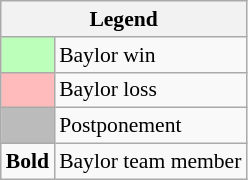<table class="wikitable" style="font-size:90%">
<tr>
<th colspan="2">Legend</th>
</tr>
<tr>
<td bgcolor="#bbffbb"> </td>
<td>Baylor win</td>
</tr>
<tr>
<td bgcolor="#ffbbbb"> </td>
<td>Baylor loss</td>
</tr>
<tr>
<td bgcolor="#bbbbbb"> </td>
<td>Postponement</td>
</tr>
<tr>
<td><strong>Bold</strong></td>
<td>Baylor team member</td>
</tr>
</table>
